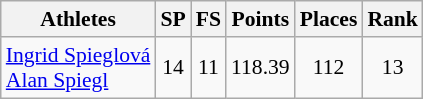<table class="wikitable" border="1" style="font-size:90%">
<tr>
<th>Athletes</th>
<th>SP</th>
<th>FS</th>
<th>Points</th>
<th>Places</th>
<th>Rank</th>
</tr>
<tr align=center>
<td align=left><a href='#'>Ingrid Spieglová</a><br><a href='#'>Alan Spiegl</a></td>
<td>14</td>
<td>11</td>
<td>118.39</td>
<td>112</td>
<td>13</td>
</tr>
</table>
